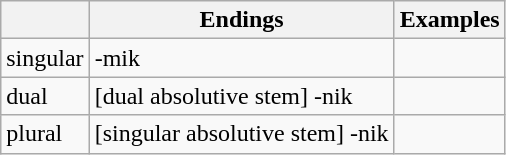<table class="wikitable">
<tr>
<th></th>
<th>Endings</th>
<th>Examples</th>
</tr>
<tr>
<td>singular</td>
<td>-mik</td>
<td></td>
</tr>
<tr>
<td>dual</td>
<td>[dual absolutive stem] -nik</td>
<td></td>
</tr>
<tr>
<td>plural</td>
<td>[singular absolutive stem] -nik</td>
<td></td>
</tr>
</table>
